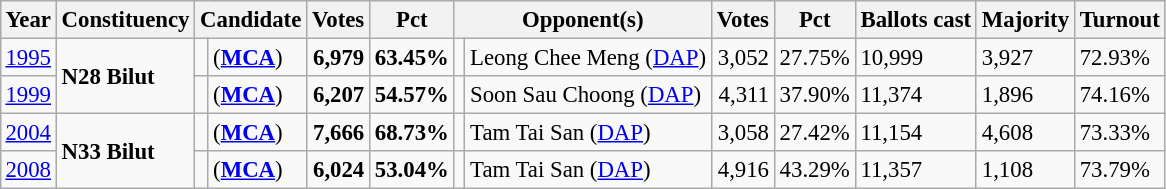<table class="wikitable" style="margin:0.5em ; font-size:95%">
<tr>
<th>Year</th>
<th>Constituency</th>
<th colspan=2>Candidate</th>
<th>Votes</th>
<th>Pct</th>
<th colspan=2>Opponent(s)</th>
<th>Votes</th>
<th>Pct</th>
<th>Ballots cast</th>
<th>Majority</th>
<th>Turnout</th>
</tr>
<tr>
<td><a href='#'>1995</a></td>
<td rowspan="2"><strong>N28 Bilut</strong></td>
<td></td>
<td> (<a href='#'><strong>MCA</strong></a>)</td>
<td align="right"><strong>6,979</strong></td>
<td><strong>63.45%</strong></td>
<td></td>
<td>Leong Chee Meng (<a href='#'>DAP</a>)</td>
<td align="right">3,052</td>
<td>27.75%</td>
<td>10,999</td>
<td>3,927</td>
<td>72.93%</td>
</tr>
<tr>
<td><a href='#'>1999</a></td>
<td></td>
<td> (<a href='#'><strong>MCA</strong></a>)</td>
<td align="right"><strong>6,207</strong></td>
<td><strong>54.57%</strong></td>
<td></td>
<td>Soon Sau Choong (<a href='#'>DAP</a>)</td>
<td align="right">4,311</td>
<td>37.90%</td>
<td>11,374</td>
<td>1,896</td>
<td>74.16%</td>
</tr>
<tr>
<td><a href='#'>2004</a></td>
<td rowspan="2"><strong>N33 Bilut</strong></td>
<td></td>
<td> (<a href='#'><strong>MCA</strong></a>)</td>
<td align="right"><strong>7,666</strong></td>
<td><strong>68.73%</strong></td>
<td></td>
<td>Tam Tai San (<a href='#'>DAP</a>)</td>
<td align="right">3,058</td>
<td>27.42%</td>
<td>11,154</td>
<td>4,608</td>
<td>73.33%</td>
</tr>
<tr>
<td><a href='#'>2008</a></td>
<td></td>
<td> (<a href='#'><strong>MCA</strong></a>)</td>
<td align="right"><strong>6,024</strong></td>
<td><strong>53.04%</strong></td>
<td></td>
<td>Tam Tai San (<a href='#'>DAP</a>)</td>
<td align="right">4,916</td>
<td>43.29%</td>
<td>11,357</td>
<td>1,108</td>
<td>73.79%</td>
</tr>
</table>
